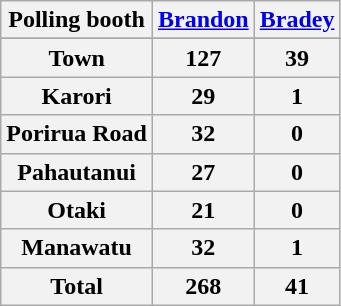<table class="wikitable">
<tr>
<th>Polling booth</th>
<th><a href='#'>Brandon</a></th>
<th><a href='#'>Bradey</a></th>
</tr>
<tr>
</tr>
<tr>
<th>Town</th>
<th>127</th>
<th>39</th>
</tr>
<tr>
<th>Karori</th>
<th>29</th>
<th>1</th>
</tr>
<tr>
<th>Porirua Road</th>
<th>32</th>
<th>0</th>
</tr>
<tr>
<th>Pahautanui</th>
<th>27</th>
<th>0</th>
</tr>
<tr>
<th>Otaki</th>
<th>21</th>
<th>0</th>
</tr>
<tr>
<th>Manawatu</th>
<th>32</th>
<th>1</th>
</tr>
<tr>
<th>Total</th>
<th>268</th>
<th>41</th>
</tr>
</table>
